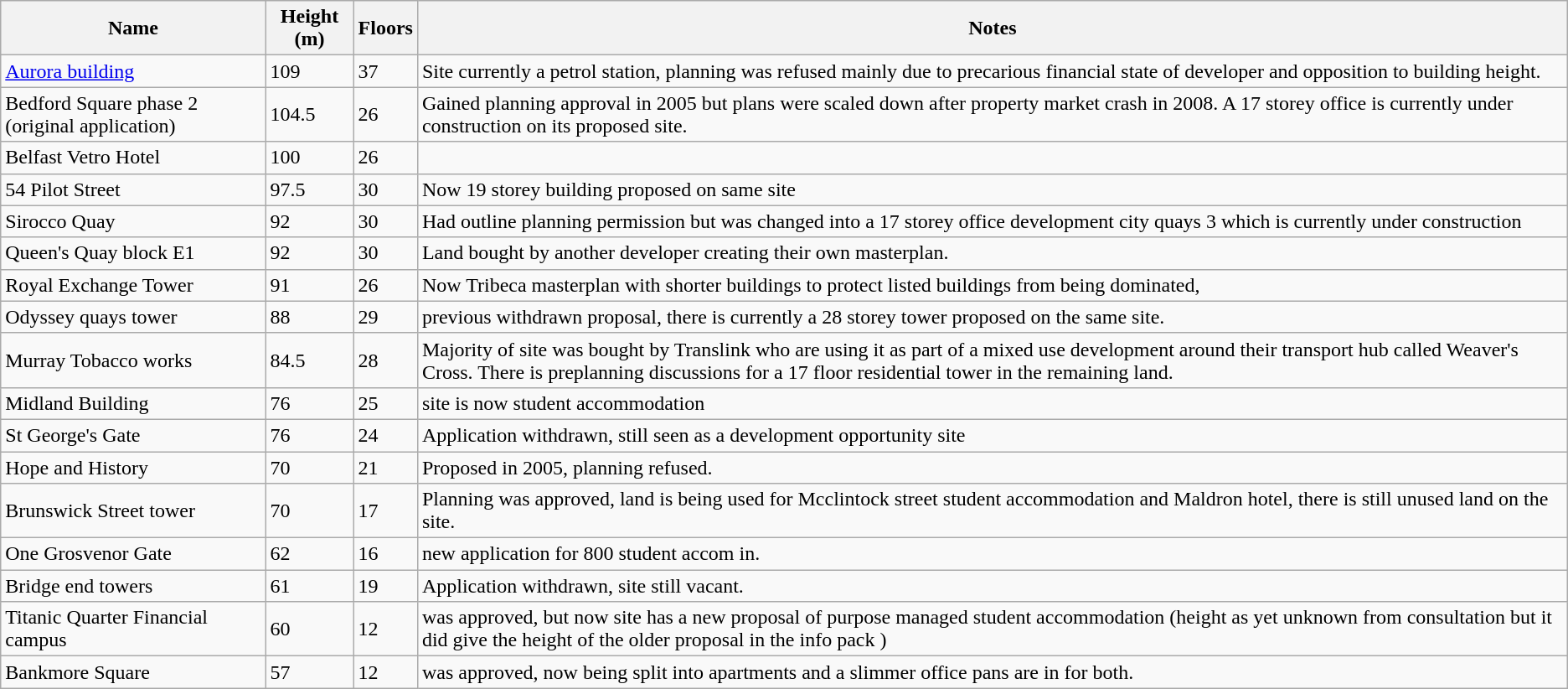<table class="wikitable">
<tr>
<th>Name</th>
<th>Height (m)</th>
<th>Floors</th>
<th>Notes</th>
</tr>
<tr>
<td><a href='#'>Aurora building</a></td>
<td>109</td>
<td>37</td>
<td> Site currently a petrol station, planning was refused mainly due to precarious financial state of developer and opposition to building height.</td>
</tr>
<tr>
<td>Bedford Square phase 2 (original application)</td>
<td>104.5</td>
<td>26</td>
<td> Gained planning approval in 2005 but plans were scaled down after property market crash in 2008. A 17 storey office is currently under construction on its proposed site.</td>
</tr>
<tr>
<td>Belfast Vetro Hotel</td>
<td>100</td>
<td>26</td>
<td></td>
</tr>
<tr>
<td>54 Pilot Street</td>
<td>97.5</td>
<td>30</td>
<td> Now 19 storey building proposed on same site</td>
</tr>
<tr>
<td>Sirocco Quay</td>
<td>92</td>
<td>30</td>
<td> Had outline planning permission but was changed into a 17 storey office development city quays 3 which is currently under construction</td>
</tr>
<tr>
<td>Queen's Quay block E1</td>
<td>92</td>
<td>30</td>
<td> Land bought by another developer creating their own masterplan.</td>
</tr>
<tr>
<td>Royal Exchange Tower</td>
<td>91</td>
<td>26</td>
<td>Now Tribeca masterplan with shorter buildings to protect listed buildings from being dominated,</td>
</tr>
<tr>
<td>Odyssey quays tower</td>
<td>88</td>
<td>29</td>
<td> previous withdrawn proposal, there is currently a 28 storey tower proposed on the same site.</td>
</tr>
<tr>
<td>Murray Tobacco works</td>
<td>84.5</td>
<td>28</td>
<td> Majority of site was bought by Translink who are using it as part of a mixed use development around their transport hub called Weaver's Cross. There is preplanning discussions for a 17 floor residential tower in the remaining land.</td>
</tr>
<tr>
<td>Midland Building</td>
<td>76</td>
<td>25</td>
<td> site is now student accommodation</td>
</tr>
<tr>
<td>St George's Gate</td>
<td>76</td>
<td>24</td>
<td> Application withdrawn, still seen as a development opportunity site</td>
</tr>
<tr>
<td>Hope and History</td>
<td>70</td>
<td>21</td>
<td> Proposed in 2005, planning refused.</td>
</tr>
<tr>
<td>Brunswick Street tower</td>
<td>70</td>
<td>17</td>
<td> Planning was approved, land is being used for Mcclintock street student accommodation and Maldron hotel, there is still unused land on the site.</td>
</tr>
<tr>
<td>One Grosvenor Gate</td>
<td>62</td>
<td>16</td>
<td> new application for 800 student accom in.</td>
</tr>
<tr>
<td>Bridge end towers</td>
<td>61</td>
<td>19</td>
<td> Application withdrawn, site still vacant.</td>
</tr>
<tr>
<td>Titanic Quarter Financial campus</td>
<td>60</td>
<td>12</td>
<td>was approved, but now site has a new proposal of purpose managed student accommodation (height as yet unknown from consultation but it did give the height of the older proposal in the info pack  )</td>
</tr>
<tr>
<td>Bankmore Square</td>
<td>57</td>
<td>12</td>
<td>was approved, now being split into apartments and a slimmer office pans are in for both.</td>
</tr>
</table>
